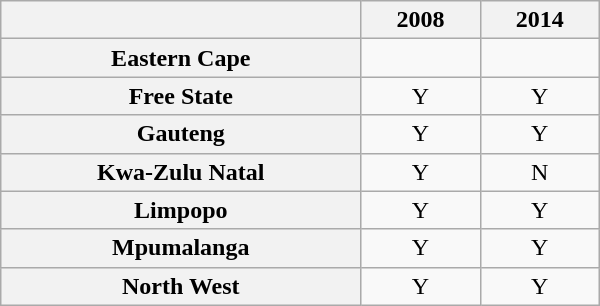<table class="wikitable sortable" style="text-align:center; width:400px; height:150px;">
<tr>
<th></th>
<th>2008</th>
<th>2014</th>
</tr>
<tr>
<th scope="row">Eastern Cape</th>
<td></td>
<td></td>
</tr>
<tr>
<th scope="row">Free State</th>
<td>Y</td>
<td>Y</td>
</tr>
<tr>
<th scope="row">Gauteng</th>
<td>Y</td>
<td>Y</td>
</tr>
<tr>
<th scope="row">Kwa-Zulu Natal</th>
<td>Y</td>
<td>N</td>
</tr>
<tr>
<th scope="row">Limpopo</th>
<td>Y</td>
<td>Y</td>
</tr>
<tr>
<th scope="row">Mpumalanga</th>
<td>Y</td>
<td>Y</td>
</tr>
<tr>
<th scope="row">North West</th>
<td>Y</td>
<td>Y</td>
</tr>
</table>
